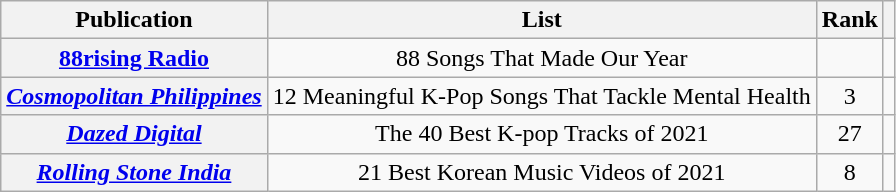<table class="wikitable plainrowheaders sortable" style="text-align:center;">
<tr>
<th>Publication</th>
<th>List</th>
<th>Rank</th>
<th class=unsortable></th>
</tr>
<tr>
<th scope="row"><a href='#'>88rising Radio</a></th>
<td>88 Songs That Made Our Year</td>
<td></td>
<td></td>
</tr>
<tr>
<th scope="row"><em><a href='#'>Cosmopolitan Philippines</a></em></th>
<td>12 Meaningful K-Pop Songs That Tackle Mental Health</td>
<td>3</td>
<td></td>
</tr>
<tr>
<th scope="row"><em><a href='#'>Dazed Digital</a></em></th>
<td>The 40 Best K-pop Tracks of 2021</td>
<td>27</td>
<td></td>
</tr>
<tr>
<th scope="row" rowspan="2"><em><a href='#'>Rolling Stone India</a></em></th>
<td>21 Best Korean Music Videos of 2021</td>
<td>8</td>
<td></td>
</tr>
</table>
